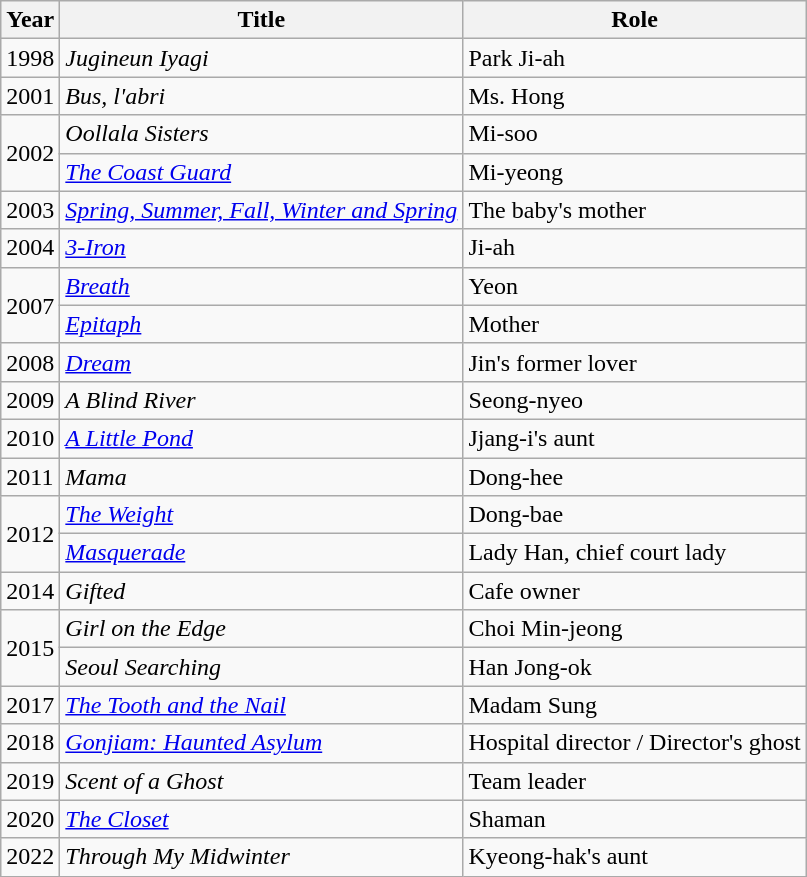<table class="wikitable sortable">
<tr>
<th>Year</th>
<th>Title</th>
<th>Role</th>
</tr>
<tr>
<td>1998</td>
<td><em>Jugineun Iyagi</em></td>
<td>Park Ji-ah</td>
</tr>
<tr>
<td>2001</td>
<td><em>Bus, l'abri</em></td>
<td>Ms. Hong</td>
</tr>
<tr>
<td rowspan="2">2002</td>
<td><em>Oollala Sisters</em></td>
<td>Mi-soo</td>
</tr>
<tr>
<td><em><a href='#'>The Coast Guard</a></em></td>
<td>Mi-yeong</td>
</tr>
<tr>
<td>2003</td>
<td><em><a href='#'>Spring, Summer, Fall, Winter and Spring</a></em></td>
<td>The baby's mother</td>
</tr>
<tr>
<td>2004</td>
<td><em><a href='#'>3-Iron</a></em></td>
<td>Ji-ah</td>
</tr>
<tr>
<td rowspan="2">2007</td>
<td><em><a href='#'>Breath</a></em></td>
<td>Yeon</td>
</tr>
<tr>
<td><em><a href='#'>Epitaph</a></em></td>
<td>Mother</td>
</tr>
<tr>
<td>2008</td>
<td><em><a href='#'>Dream</a></em></td>
<td>Jin's former lover</td>
</tr>
<tr>
<td>2009</td>
<td><em>A Blind River</em></td>
<td>Seong-nyeo</td>
</tr>
<tr>
<td>2010</td>
<td><em><a href='#'>A Little Pond</a></em></td>
<td>Jjang-i's aunt</td>
</tr>
<tr>
<td>2011</td>
<td><em>Mama</em></td>
<td>Dong-hee</td>
</tr>
<tr>
<td rowspan="2">2012</td>
<td><em><a href='#'>The Weight</a></em></td>
<td>Dong-bae</td>
</tr>
<tr>
<td><em><a href='#'>Masquerade</a></em></td>
<td>Lady Han, chief court lady</td>
</tr>
<tr>
<td>2014</td>
<td><em>Gifted</em></td>
<td>Cafe owner</td>
</tr>
<tr>
<td rowspan="2">2015</td>
<td><em>Girl on the Edge</em></td>
<td>Choi Min-jeong</td>
</tr>
<tr>
<td><em>Seoul Searching</em></td>
<td>Han Jong-ok</td>
</tr>
<tr>
<td>2017</td>
<td><em><a href='#'>The Tooth and the Nail</a></em></td>
<td>Madam Sung</td>
</tr>
<tr>
<td>2018</td>
<td><em><a href='#'>Gonjiam: Haunted Asylum</a></em></td>
<td>Hospital director / Director's ghost</td>
</tr>
<tr>
<td>2019</td>
<td><em>Scent of a Ghost</em></td>
<td>Team leader</td>
</tr>
<tr>
<td>2020</td>
<td><em><a href='#'>The Closet</a></em></td>
<td>Shaman</td>
</tr>
<tr>
<td>2022</td>
<td><em>Through My Midwinter</em></td>
<td>Kyeong-hak's aunt</td>
</tr>
</table>
